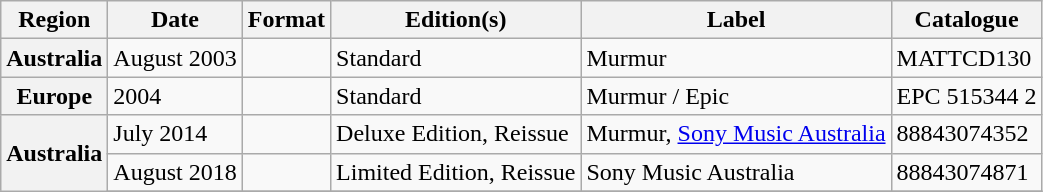<table class="wikitable plainrowheaders">
<tr>
<th scope="col">Region</th>
<th scope="col">Date</th>
<th scope="col">Format</th>
<th scope="col">Edition(s)</th>
<th scope="col">Label</th>
<th scope="col">Catalogue</th>
</tr>
<tr>
<th scope="row" rowspan="1">Australia</th>
<td>August 2003</td>
<td></td>
<td>Standard</td>
<td>Murmur</td>
<td>MATTCD130</td>
</tr>
<tr>
<th scope="row" rowspan="1">Europe</th>
<td>2004</td>
<td></td>
<td>Standard</td>
<td>Murmur / Epic</td>
<td>EPC 515344 2</td>
</tr>
<tr>
<th scope="row" rowspan="3">Australia</th>
<td>July 2014</td>
<td></td>
<td>Deluxe Edition, Reissue</td>
<td>Murmur, <a href='#'>Sony Music Australia</a></td>
<td>88843074352</td>
</tr>
<tr>
<td>August 2018</td>
<td></td>
<td>Limited Edition, Reissue</td>
<td>Sony Music Australia</td>
<td>88843074871</td>
</tr>
<tr>
</tr>
</table>
